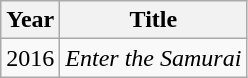<table class="wikitable plainrowheaders sortable" style="margin-right: 0;">
<tr>
<th>Year</th>
<th>Title</th>
</tr>
<tr>
<td>2016</td>
<td><em>Enter the Samurai</em></td>
</tr>
</table>
